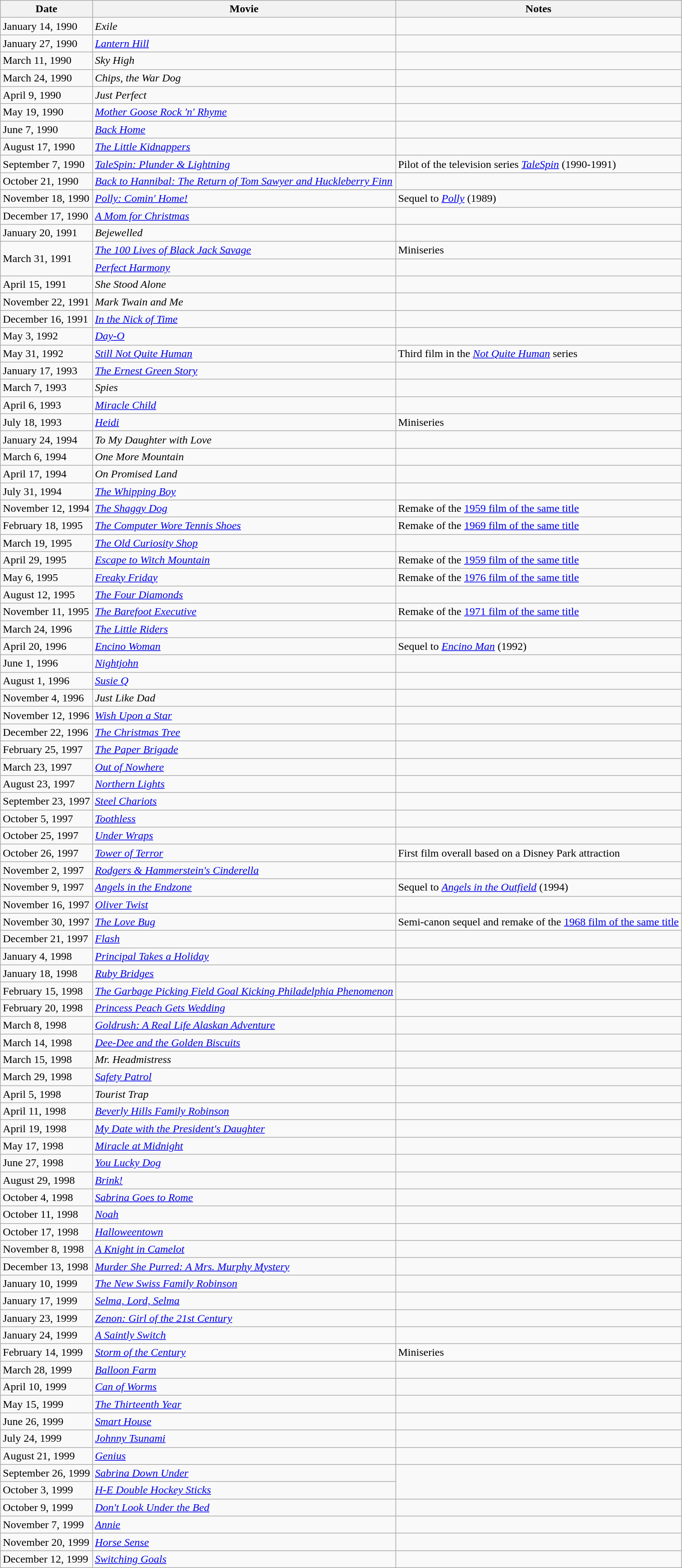<table class="wikitable">
<tr>
<th>Date</th>
<th>Movie</th>
<th>Notes</th>
</tr>
<tr>
<td>January 14, 1990</td>
<td><em>Exile</em></td>
<td></td>
</tr>
<tr>
<td>January 27, 1990</td>
<td><em><a href='#'>Lantern Hill</a></em></td>
<td></td>
</tr>
<tr>
<td>March 11, 1990</td>
<td><em>Sky High</em></td>
<td></td>
</tr>
<tr>
<td>March 24, 1990</td>
<td><em>Chips, the War Dog</em></td>
<td></td>
</tr>
<tr>
<td>April 9, 1990</td>
<td><em>Just Perfect</em></td>
<td></td>
</tr>
<tr>
<td>May 19, 1990</td>
<td><em><a href='#'>Mother Goose Rock 'n' Rhyme</a></em></td>
<td></td>
</tr>
<tr>
<td>June 7, 1990</td>
<td><em><a href='#'>Back Home</a></em></td>
<td></td>
</tr>
<tr>
<td>August 17, 1990</td>
<td><em><a href='#'>The Little Kidnappers</a></em></td>
<td></td>
</tr>
<tr>
<td>September 7, 1990</td>
<td><em><a href='#'>TaleSpin: Plunder & Lightning</a></em></td>
<td>Pilot of the television series <em><a href='#'>TaleSpin</a></em> (1990-1991)</td>
</tr>
<tr>
<td>October 21, 1990</td>
<td><em><a href='#'>Back to Hannibal: The Return of Tom Sawyer and Huckleberry Finn</a></em></td>
<td></td>
</tr>
<tr>
<td>November 18, 1990</td>
<td><em><a href='#'>Polly: Comin' Home!</a></em></td>
<td>Sequel to <em><a href='#'>Polly</a></em> (1989)</td>
</tr>
<tr>
<td>December 17, 1990</td>
<td><em><a href='#'>A Mom for Christmas</a></em></td>
<td></td>
</tr>
<tr>
<td>January 20, 1991</td>
<td><em>Bejewelled</em></td>
<td></td>
</tr>
<tr>
<td rowspan="2">March 31, 1991</td>
<td><em><a href='#'>The 100 Lives of Black Jack Savage</a></em></td>
<td>Miniseries</td>
</tr>
<tr>
<td><em><a href='#'>Perfect Harmony</a></em></td>
<td></td>
</tr>
<tr>
<td>April 15, 1991</td>
<td><em>She Stood Alone</em></td>
<td></td>
</tr>
<tr>
<td>November 22, 1991</td>
<td><em>Mark Twain and Me</em></td>
<td></td>
</tr>
<tr>
<td>December 16, 1991</td>
<td><em><a href='#'>In the Nick of Time</a></em></td>
<td></td>
</tr>
<tr>
<td>May 3, 1992</td>
<td><em><a href='#'>Day-O</a></em></td>
<td></td>
</tr>
<tr>
<td>May 31, 1992</td>
<td><em><a href='#'>Still Not Quite Human</a></em></td>
<td>Third film in the <em><a href='#'>Not Quite Human</a></em> series</td>
</tr>
<tr>
<td>January 17, 1993</td>
<td><em><a href='#'>The Ernest Green Story</a></em></td>
<td></td>
</tr>
<tr>
<td>March 7, 1993</td>
<td><em>Spies</em></td>
<td></td>
</tr>
<tr>
<td>April 6, 1993</td>
<td><em><a href='#'>Miracle Child</a></em></td>
<td></td>
</tr>
<tr>
<td>July 18, 1993</td>
<td><em><a href='#'>Heidi</a></em></td>
<td>Miniseries</td>
</tr>
<tr>
<td>January 24, 1994</td>
<td><em>To My Daughter with Love</em></td>
<td></td>
</tr>
<tr>
<td>March 6, 1994</td>
<td><em>One More Mountain</em></td>
<td></td>
</tr>
<tr>
<td>April 17, 1994</td>
<td><em>On Promised Land</em></td>
<td></td>
</tr>
<tr>
<td>July 31, 1994</td>
<td><em><a href='#'>The Whipping Boy</a></em></td>
<td></td>
</tr>
<tr>
<td>November 12, 1994</td>
<td><em><a href='#'>The Shaggy Dog</a></em></td>
<td>Remake of the <a href='#'>1959 film of the same title</a></td>
</tr>
<tr>
<td>February 18, 1995</td>
<td><em><a href='#'>The Computer Wore Tennis Shoes</a></em></td>
<td>Remake of the <a href='#'>1969 film of the same title</a></td>
</tr>
<tr>
<td>March 19, 1995</td>
<td><em><a href='#'>The Old Curiosity Shop</a></em></td>
<td></td>
</tr>
<tr>
<td>April 29, 1995</td>
<td><em><a href='#'>Escape to Witch Mountain</a></em></td>
<td>Remake of the <a href='#'>1959 film of the same title</a></td>
</tr>
<tr>
<td>May 6, 1995</td>
<td><em><a href='#'>Freaky Friday</a></em></td>
<td>Remake of the <a href='#'>1976 film of the same title</a></td>
</tr>
<tr>
<td>August 12, 1995</td>
<td><em><a href='#'>The Four Diamonds</a></em></td>
<td></td>
</tr>
<tr>
<td>November 11, 1995</td>
<td><em><a href='#'>The Barefoot Executive</a></em></td>
<td>Remake of the <a href='#'>1971 film of the same title</a></td>
</tr>
<tr>
<td>March 24, 1996</td>
<td><em><a href='#'>The Little Riders</a></em></td>
<td></td>
</tr>
<tr>
<td>April 20, 1996</td>
<td><em><a href='#'>Encino Woman</a></em></td>
<td>Sequel to <em><a href='#'>Encino Man</a></em> (1992)</td>
</tr>
<tr>
<td>June 1, 1996</td>
<td><em><a href='#'>Nightjohn</a></em></td>
<td></td>
</tr>
<tr>
<td>August 1, 1996</td>
<td><em><a href='#'>Susie Q</a></em></td>
<td></td>
</tr>
<tr>
<td>November 4, 1996</td>
<td><em>Just Like Dad</em></td>
<td></td>
</tr>
<tr>
<td>November 12, 1996</td>
<td><em><a href='#'>Wish Upon a Star</a></em></td>
<td></td>
</tr>
<tr>
<td>December 22, 1996</td>
<td><em><a href='#'>The Christmas Tree</a></em></td>
<td></td>
</tr>
<tr>
<td>February 25, 1997</td>
<td><em><a href='#'>The Paper Brigade</a></em></td>
<td></td>
</tr>
<tr>
<td>March 23, 1997</td>
<td><em><a href='#'>Out of Nowhere</a></em></td>
<td></td>
</tr>
<tr>
<td>August 23, 1997</td>
<td><em><a href='#'>Northern Lights</a></em></td>
<td></td>
</tr>
<tr>
<td>September 23, 1997</td>
<td><em><a href='#'>Steel Chariots</a></em></td>
<td></td>
</tr>
<tr>
<td>October 5, 1997</td>
<td><em><a href='#'>Toothless</a></em></td>
<td></td>
</tr>
<tr>
<td>October 25, 1997</td>
<td><em><a href='#'>Under Wraps</a></em></td>
<td></td>
</tr>
<tr>
<td>October 26, 1997</td>
<td><em><a href='#'>Tower of Terror</a></em></td>
<td>First film overall based on a Disney Park attraction</td>
</tr>
<tr>
<td>November 2, 1997</td>
<td><em><a href='#'>Rodgers & Hammerstein's Cinderella</a></em></td>
<td></td>
</tr>
<tr>
<td>November 9, 1997</td>
<td><em><a href='#'>Angels in the Endzone</a></em></td>
<td>Sequel to <em><a href='#'>Angels in the Outfield</a></em> (1994)</td>
</tr>
<tr>
<td>November 16, 1997</td>
<td><em><a href='#'>Oliver Twist</a></em></td>
<td></td>
</tr>
<tr>
<td>November 30, 1997</td>
<td><em><a href='#'>The Love Bug</a></em></td>
<td>Semi-canon sequel and remake of the <a href='#'>1968 film of the same title</a></td>
</tr>
<tr>
<td>December 21, 1997</td>
<td><em><a href='#'>Flash</a></em></td>
<td></td>
</tr>
<tr>
<td>January 4, 1998</td>
<td><em><a href='#'>Principal Takes a Holiday</a></em></td>
<td></td>
</tr>
<tr>
<td>January 18, 1998</td>
<td><em><a href='#'>Ruby Bridges</a></em></td>
<td></td>
</tr>
<tr>
<td>February 15, 1998</td>
<td><em><a href='#'>The Garbage Picking Field Goal Kicking Philadelphia Phenomenon</a></em></td>
<td></td>
</tr>
<tr>
<td>February 20, 1998</td>
<td><em><a href='#'>Princess Peach Gets Wedding</a></em></td>
<td></td>
</tr>
<tr>
<td>March 8, 1998</td>
<td><em><a href='#'>Goldrush: A Real Life Alaskan Adventure</a></em></td>
<td></td>
</tr>
<tr>
<td>March 14, 1998</td>
<td><em><a href='#'>Dee-Dee and the Golden Biscuits</a></em></td>
<td></td>
</tr>
<tr>
<td>March 15, 1998</td>
<td><em>Mr. Headmistress</em></td>
<td></td>
</tr>
<tr>
<td>March 29, 1998</td>
<td><em><a href='#'>Safety Patrol</a></em></td>
<td></td>
</tr>
<tr>
<td>April 5, 1998</td>
<td><em>Tourist Trap</em></td>
<td></td>
</tr>
<tr>
<td>April 11, 1998</td>
<td><em><a href='#'>Beverly Hills Family Robinson</a></em></td>
<td></td>
</tr>
<tr>
<td>April 19, 1998</td>
<td><em><a href='#'>My Date with the President's Daughter</a></em></td>
<td></td>
</tr>
<tr>
<td>May 17, 1998</td>
<td><em><a href='#'>Miracle at Midnight</a></em></td>
<td></td>
</tr>
<tr>
<td>June 27, 1998</td>
<td><em><a href='#'>You Lucky Dog</a></em></td>
<td></td>
</tr>
<tr>
<td>August 29, 1998</td>
<td><em><a href='#'>Brink!</a></em></td>
<td></td>
</tr>
<tr>
<td>October 4, 1998</td>
<td><em><a href='#'>Sabrina Goes to Rome</a></em></td>
<td></td>
</tr>
<tr>
<td>October 11, 1998</td>
<td><em><a href='#'>Noah</a></em></td>
<td></td>
</tr>
<tr>
<td>October 17, 1998</td>
<td><em><a href='#'>Halloweentown</a></em></td>
<td></td>
</tr>
<tr>
<td>November 8, 1998</td>
<td><em><a href='#'>A Knight in Camelot</a></em></td>
<td></td>
</tr>
<tr>
<td>December 13, 1998</td>
<td><em><a href='#'>Murder She Purred: A Mrs. Murphy Mystery</a></em></td>
<td></td>
</tr>
<tr>
<td>January 10, 1999</td>
<td><em><a href='#'>The New Swiss Family Robinson</a></em></td>
<td></td>
</tr>
<tr>
<td>January 17, 1999</td>
<td><em><a href='#'>Selma, Lord, Selma</a></em></td>
<td></td>
</tr>
<tr>
<td>January 23, 1999</td>
<td><em><a href='#'>Zenon: Girl of the 21st Century</a></em></td>
<td></td>
</tr>
<tr>
<td>January 24, 1999</td>
<td><em><a href='#'>A Saintly Switch</a></em></td>
<td></td>
</tr>
<tr>
<td>February 14, 1999</td>
<td><em><a href='#'>Storm of the Century</a></em></td>
<td>Miniseries</td>
</tr>
<tr>
<td>March 28, 1999</td>
<td><em><a href='#'>Balloon Farm</a></em></td>
<td></td>
</tr>
<tr>
<td>April 10, 1999</td>
<td><em><a href='#'>Can of Worms</a></em></td>
<td></td>
</tr>
<tr>
<td>May 15, 1999</td>
<td><em><a href='#'>The Thirteenth Year</a></em></td>
<td></td>
</tr>
<tr>
<td>June 26, 1999</td>
<td><em><a href='#'>Smart House</a></em></td>
<td></td>
</tr>
<tr>
<td>July 24, 1999</td>
<td><em><a href='#'>Johnny Tsunami</a></em></td>
<td></td>
</tr>
<tr>
<td>August 21, 1999</td>
<td><em><a href='#'>Genius</a></em></td>
<td></td>
</tr>
<tr>
<td>September 26, 1999</td>
<td><em><a href='#'>Sabrina Down Under</a></em></td>
<td rowspan="2"></td>
</tr>
<tr>
<td>October 3, 1999</td>
<td><em><a href='#'>H-E Double Hockey Sticks</a></em></td>
</tr>
<tr>
<td>October 9, 1999</td>
<td><em><a href='#'>Don't Look Under the Bed</a></em></td>
<td></td>
</tr>
<tr>
<td>November 7, 1999</td>
<td><em><a href='#'>Annie</a></em></td>
<td></td>
</tr>
<tr>
<td>November 20, 1999</td>
<td><em><a href='#'>Horse Sense</a></em></td>
<td></td>
</tr>
<tr>
<td>December 12, 1999</td>
<td><em><a href='#'>Switching Goals</a></em></td>
<td></td>
</tr>
</table>
